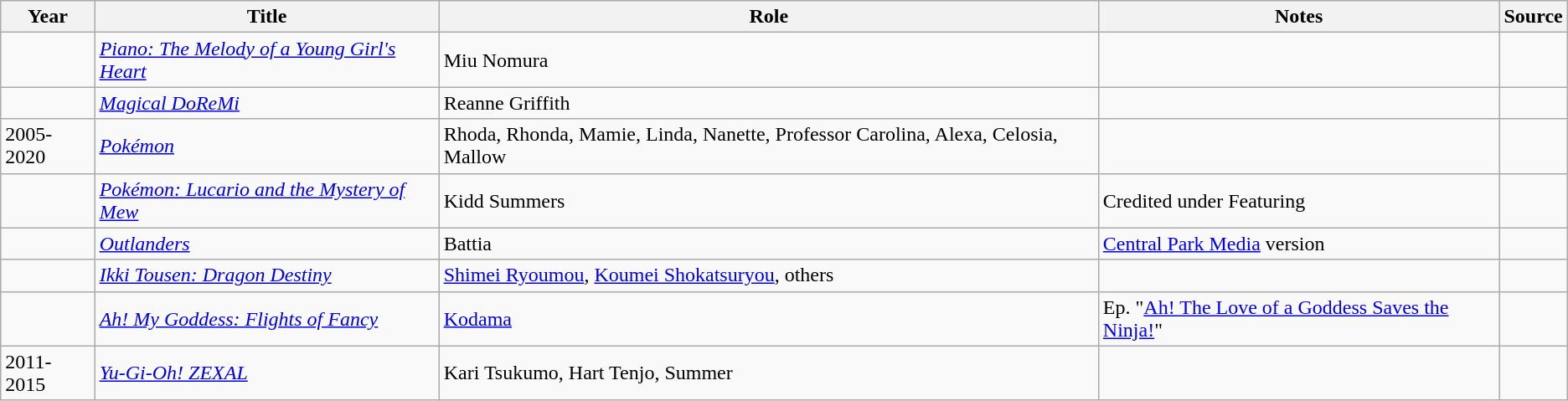<table class="wikitable sortable plainrowheaders">
<tr>
<th>Year</th>
<th>Title</th>
<th>Role</th>
<th class="unsortable">Notes</th>
<th class="unsortable">Source</th>
</tr>
<tr>
<td></td>
<td><em><a href='#'>Piano: The Melody of a Young Girl's Heart</a></em></td>
<td>Miu Nomura</td>
<td> </td>
<td></td>
</tr>
<tr>
<td></td>
<td><em><a href='#'>Magical DoReMi</a></em></td>
<td>Reanne Griffith</td>
<td> </td>
<td></td>
</tr>
<tr>
<td>2005-2020</td>
<td><em><a href='#'>Pokémon</a></em></td>
<td>Rhoda, Rhonda, Mamie, Linda, Nanette, Professor Carolina, Alexa, Celosia, Mallow</td>
<td></td>
<td></td>
</tr>
<tr>
<td></td>
<td><em><a href='#'>Pokémon: Lucario and the Mystery of Mew</a></em></td>
<td>Kidd Summers</td>
<td>Credited under Featuring</td>
<td></td>
</tr>
<tr>
<td></td>
<td><em><a href='#'>Outlanders</a></em></td>
<td>Battia</td>
<td><a href='#'>Central Park Media</a> version</td>
<td></td>
</tr>
<tr>
<td></td>
<td><em><a href='#'>Ikki Tousen: Dragon Destiny</a></em></td>
<td><a href='#'>Shimei Ryoumou</a>, <a href='#'>Koumei Shokatsuryou</a>, others</td>
<td> </td>
<td></td>
</tr>
<tr>
<td></td>
<td><em><a href='#'>Ah! My Goddess: Flights of Fancy</a></em></td>
<td><a href='#'>Kodama</a></td>
<td>Ep. "<a href='#'>Ah! The Love of a Goddess Saves the Ninja!</a>"</td>
<td></td>
</tr>
<tr>
<td>2011-2015</td>
<td><em><a href='#'>Yu-Gi-Oh! ZEXAL</a></em></td>
<td>Kari Tsukumo, Hart Tenjo, Summer</td>
<td></td>
<td></td>
</tr>
</table>
